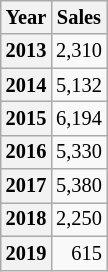<table class="wikitable mw-collapsible collapsed floatright" style="font-size:85%;text-align:right;">
<tr>
<th>Year</th>
<th>Sales</th>
</tr>
<tr>
<th>2013</th>
<td>2,310</td>
</tr>
<tr>
<th>2014</th>
<td>5,132</td>
</tr>
<tr>
<th>2015</th>
<td>6,194</td>
</tr>
<tr>
<th>2016</th>
<td>5,330</td>
</tr>
<tr>
<th>2017</th>
<td>5,380</td>
</tr>
<tr>
<th>2018</th>
<td>2,250</td>
</tr>
<tr>
<th>2019</th>
<td>615</td>
</tr>
</table>
